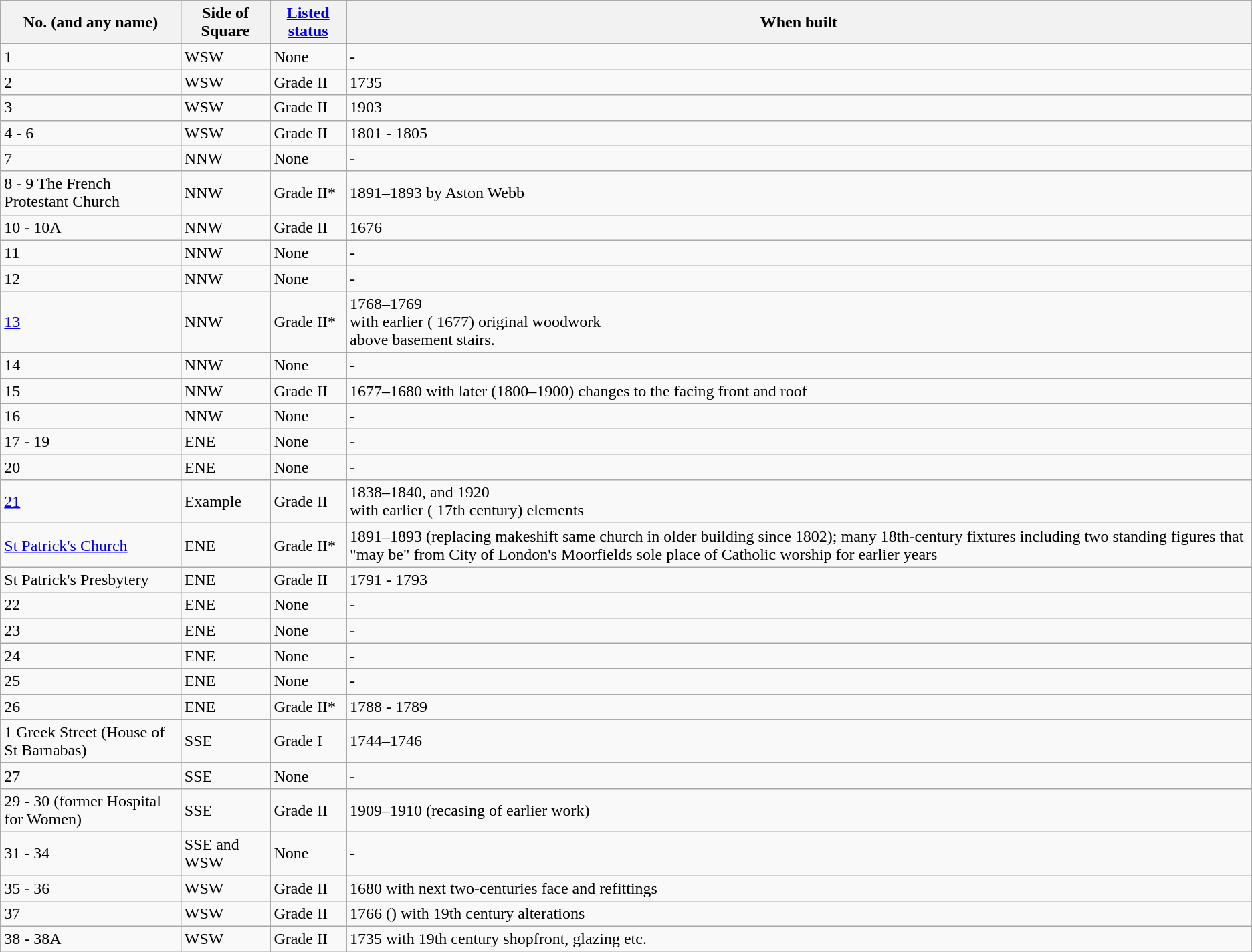<table class="wikitable sortable">
<tr>
<th>No. (and any name)</th>
<th>Side of Square</th>
<th><a href='#'>Listed status</a></th>
<th>When built</th>
</tr>
<tr>
<td>1</td>
<td>WSW</td>
<td>None</td>
<td>-</td>
</tr>
<tr>
<td>2</td>
<td>WSW</td>
<td>Grade II</td>
<td>1735</td>
</tr>
<tr>
<td>3</td>
<td>WSW</td>
<td>Grade II</td>
<td>1903</td>
</tr>
<tr>
<td>4 - 6</td>
<td>WSW</td>
<td>Grade II</td>
<td>1801 - 1805</td>
</tr>
<tr>
<td>7</td>
<td>NNW</td>
<td>None</td>
<td>-</td>
</tr>
<tr>
<td>8 - 9 The French Protestant Church</td>
<td>NNW</td>
<td>Grade II*</td>
<td>1891–1893 by Aston Webb</td>
</tr>
<tr>
<td>10 - 10A</td>
<td>NNW</td>
<td>Grade II</td>
<td>1676</td>
</tr>
<tr>
<td>11</td>
<td>NNW</td>
<td>None</td>
<td>-</td>
</tr>
<tr>
<td>12</td>
<td>NNW</td>
<td>None</td>
<td>-</td>
</tr>
<tr>
<td><a href='#'>13</a></td>
<td>NNW</td>
<td>Grade II*</td>
<td>1768–1769<br>with earlier ( 1677) original woodwork<br>above basement stairs.</td>
</tr>
<tr>
<td>14</td>
<td>NNW</td>
<td>None</td>
<td>-</td>
</tr>
<tr>
<td>15</td>
<td>NNW</td>
<td>Grade II</td>
<td>1677–1680 with later (1800–1900) changes to the facing front and roof</td>
</tr>
<tr>
<td>16</td>
<td>NNW</td>
<td>None</td>
<td>-</td>
</tr>
<tr>
<td>17 - 19</td>
<td>ENE</td>
<td>None</td>
<td>-</td>
</tr>
<tr>
<td>20</td>
<td>ENE</td>
<td>None</td>
<td>-</td>
</tr>
<tr ch>
<td><a href='#'>21</a></td>
<td>Example</td>
<td>Grade II</td>
<td>1838–1840, and 1920<br>with earlier ( 17th century) elements</td>
</tr>
<tr>
<td><a href='#'>St Patrick's Church</a></td>
<td>ENE</td>
<td>Grade II*</td>
<td>1891–1893 (replacing makeshift same church in older building since 1802); many 18th-century fixtures including two standing figures that "may be" from City of London's Moorfields sole place of Catholic worship for earlier years</td>
</tr>
<tr>
<td>St Patrick's Presbytery</td>
<td>ENE</td>
<td>Grade II</td>
<td>1791 - 1793</td>
</tr>
<tr>
<td>22</td>
<td>ENE</td>
<td>None</td>
<td>-</td>
</tr>
<tr>
<td>23</td>
<td>ENE</td>
<td>None</td>
<td>-</td>
</tr>
<tr>
<td>24</td>
<td>ENE</td>
<td>None</td>
<td>-</td>
</tr>
<tr>
<td>25</td>
<td>ENE</td>
<td>None</td>
<td>-</td>
</tr>
<tr>
<td>26</td>
<td>ENE</td>
<td>Grade II*</td>
<td>1788 - 1789</td>
</tr>
<tr>
<td>1 Greek Street (House of St Barnabas)</td>
<td>SSE</td>
<td>Grade I</td>
<td>1744–1746</td>
</tr>
<tr>
<td>27</td>
<td>SSE</td>
<td>None</td>
<td>-</td>
</tr>
<tr>
<td>29 - 30 (former Hospital for Women)</td>
<td>SSE</td>
<td>Grade II</td>
<td>1909–1910 (recasing of earlier work)</td>
</tr>
<tr>
<td>31 - 34</td>
<td>SSE and WSW</td>
<td>None</td>
<td>-</td>
</tr>
<tr>
<td>35 - 36</td>
<td>WSW</td>
<td>Grade II</td>
<td>1680 with next two-centuries face and refittings</td>
</tr>
<tr>
<td>37</td>
<td>WSW</td>
<td>Grade II</td>
<td>1766 () with 19th century alterations</td>
</tr>
<tr>
<td>38 - 38A</td>
<td>WSW</td>
<td>Grade II</td>
<td>1735 with 19th century shopfront, glazing etc.</td>
</tr>
</table>
